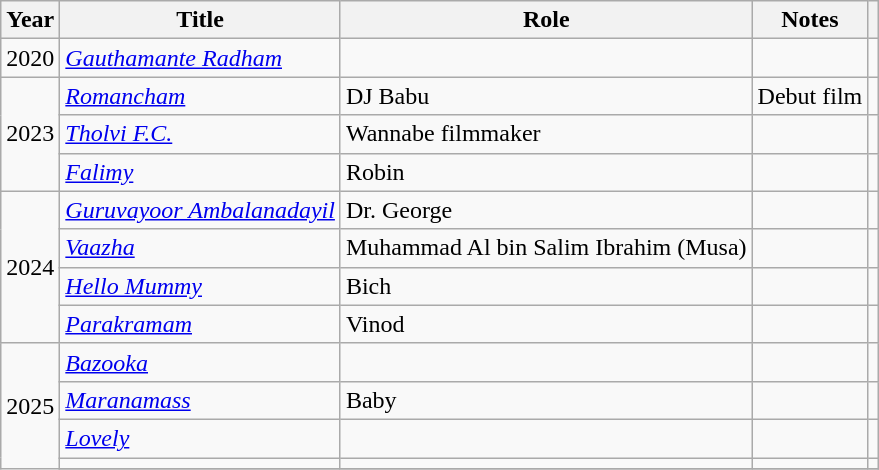<table class="wikitable">
<tr>
<th>Year</th>
<th>Title</th>
<th>Role</th>
<th>Notes</th>
<th></th>
</tr>
<tr>
<td>2020</td>
<td><em><a href='#'>Gauthamante Radham</a></em></td>
<td></td>
<td></td>
<td></td>
</tr>
<tr>
<td rowspan=3>2023</td>
<td><em><a href='#'>Romancham</a></em></td>
<td>DJ Babu</td>
<td>Debut film</td>
<td></td>
</tr>
<tr>
<td><em><a href='#'>Tholvi F.C.</a></em></td>
<td>Wannabe filmmaker</td>
<td></td>
<td></td>
</tr>
<tr>
<td><em><a href='#'>Falimy</a></em></td>
<td>Robin</td>
<td></td>
<td></td>
</tr>
<tr>
<td rowspan=4>2024</td>
<td><em><a href='#'>Guruvayoor Ambalanadayil</a></em></td>
<td>Dr. George</td>
<td></td>
<td></td>
</tr>
<tr>
<td><em><a href='#'>Vaazha</a></em></td>
<td>Muhammad Al bin Salim Ibrahim (Musa)</td>
<td></td>
<td></td>
</tr>
<tr>
<td><em><a href='#'>Hello Mummy</a></em></td>
<td>Bich</td>
<td></td>
<td></td>
</tr>
<tr>
<td><em><a href='#'>Parakramam</a></em></td>
<td>Vinod</td>
<td></td>
<td></td>
</tr>
<tr>
<td rowspan=5>2025</td>
<td><em><a href='#'>Bazooka</a></em></td>
<td></td>
<td></td>
<td></td>
</tr>
<tr>
<td><em><a href='#'>Maranamass</a></em></td>
<td>Baby</td>
<td></td>
<td></td>
</tr>
<tr>
<td><em><a href='#'>Lovely</a></em></td>
<td></td>
<td></td>
<td></td>
</tr>
<tr>
<td></td>
<td></td>
<td></td>
<td></td>
</tr>
<tr>
</tr>
</table>
